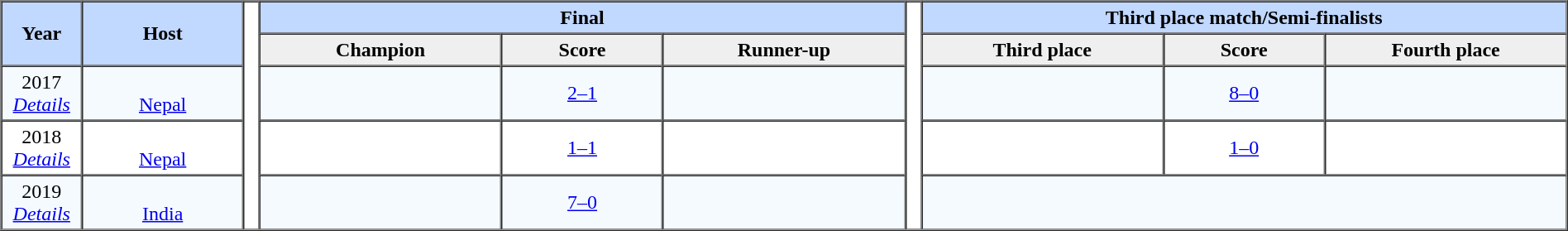<table border=1 font-size:90%;" cellpadding=3 cellspacing=0 width=100%>
<tr bgcolor=#C1D8FF>
<th rowspan=2 width=5%>Year</th>
<th rowspan=2 width=10%>Host</th>
<th width=1% rowspan=15 bgcolor=ffffff></th>
<th colspan=3>Final</th>
<th width=1% rowspan=15 bgcolor=ffffff></th>
<th colspan=3>Third place match/Semi-finalists</th>
</tr>
<tr bgcolor=#EFEFEF>
<th width=15%>Champion</th>
<th width=10%>Score</th>
<th width=15%>Runner-up</th>
<th width=15%>Third place</th>
<th width=10%>Score</th>
<th width=15%>Fourth place</th>
</tr>
<tr align=center bgcolor=#F5FAFF>
<td>2017<br><em><a href='#'>Details</a></em></td>
<td><br><a href='#'>Nepal</a></td>
<td><strong></strong></td>
<td><a href='#'>2–1</a></td>
<td></td>
<td></td>
<td><a href='#'>8–0</a></td>
<td></td>
</tr>
<tr align=center>
<td>2018<br><em><a href='#'>Details</a></em></td>
<td> <br> <a href='#'>Nepal</a></td>
<td><strong></strong></td>
<td><a href='#'>1–1</a> <br></td>
<td></td>
<td></td>
<td><a href='#'>1–0</a></td>
<td></td>
</tr>
<tr align=center bgcolor=#F5FAFF>
<td>2019<br><em><a href='#'>Details</a></em></td>
<td><br><a href='#'>India</a></td>
<td><strong></strong></td>
<td><a href='#'>7–0</a></td>
<td></td>
<td colspan="3"></td>
</tr>
<tr align=center bgcolor=#F5FAFF>
</tr>
</table>
